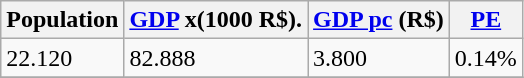<table class="wikitable" border="1">
<tr>
<th>Population</th>
<th><a href='#'>GDP</a> x(1000 R$).</th>
<th><a href='#'>GDP pc</a> (R$)</th>
<th><a href='#'>PE</a></th>
</tr>
<tr>
<td>22.120</td>
<td>82.888</td>
<td>3.800</td>
<td>0.14%</td>
</tr>
<tr>
</tr>
</table>
